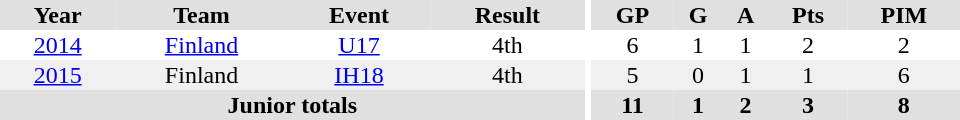<table border="0" cellpadding="1" cellspacing="0" ID="Table3" style="text-align:center; width:40em">
<tr ALIGN="center" bgcolor="#e0e0e0">
<th>Year</th>
<th>Team</th>
<th>Event</th>
<th>Result</th>
<th rowspan="99" bgcolor="#ffffff"></th>
<th>GP</th>
<th>G</th>
<th>A</th>
<th>Pts</th>
<th>PIM</th>
</tr>
<tr>
<td><a href='#'>2014</a></td>
<td><a href='#'>Finland</a></td>
<td><a href='#'>U17</a></td>
<td>4th</td>
<td>6</td>
<td>1</td>
<td>1</td>
<td>2</td>
<td>2</td>
</tr>
<tr bgcolor="#f0f0f0">
<td><a href='#'>2015</a></td>
<td>Finland</td>
<td><a href='#'>IH18</a></td>
<td>4th</td>
<td>5</td>
<td>0</td>
<td>1</td>
<td>1</td>
<td>6</td>
</tr>
<tr bgcolor="#e0e0e0">
<th colspan="4">Junior totals</th>
<th>11</th>
<th>1</th>
<th>2</th>
<th>3</th>
<th>8</th>
</tr>
</table>
